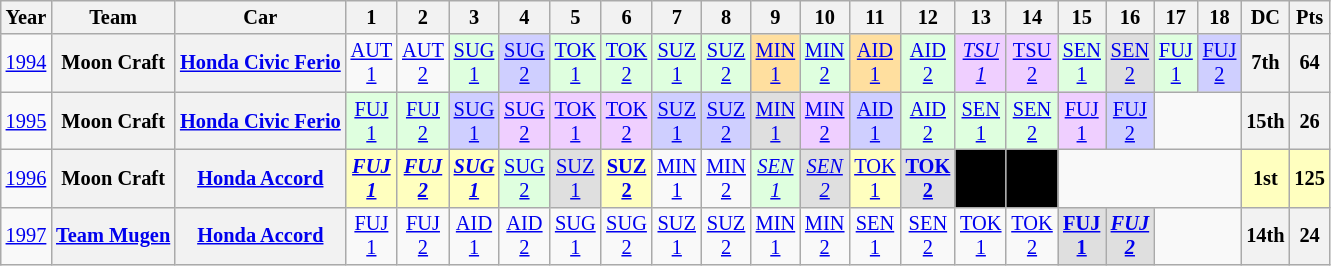<table class="wikitable" style="text-align:center; font-size:85%">
<tr>
<th>Year</th>
<th>Team</th>
<th>Car</th>
<th>1</th>
<th>2</th>
<th>3</th>
<th>4</th>
<th>5</th>
<th>6</th>
<th>7</th>
<th>8</th>
<th>9</th>
<th>10</th>
<th>11</th>
<th>12</th>
<th>13</th>
<th>14</th>
<th>15</th>
<th>16</th>
<th>17</th>
<th>18</th>
<th>DC</th>
<th>Pts</th>
</tr>
<tr>
<td><a href='#'>1994</a></td>
<th nowrap>Moon Craft</th>
<th nowrap><a href='#'>Honda Civic Ferio</a></th>
<td><a href='#'>AUT<br>1</a></td>
<td><a href='#'>AUT<br>2</a></td>
<td style="background:#dfffdf;"><a href='#'>SUG<br>1</a><br></td>
<td style="background:#cfcfff;"><a href='#'>SUG<br>2</a><br></td>
<td style="background:#dfffdf;"><a href='#'>TOK<br>1</a><br></td>
<td style="background:#dfffdf;"><a href='#'>TOK<br>2</a><br></td>
<td style="background:#dfffdf;"><a href='#'>SUZ<br>1</a><br></td>
<td style="background:#dfffdf;"><a href='#'>SUZ<br>2</a><br></td>
<td style="background:#ffdf9f;"><a href='#'>MIN<br>1</a><br></td>
<td style="background:#dfffdf;"><a href='#'>MIN<br>2</a><br></td>
<td style="background:#ffdf9f;"><a href='#'>AID<br>1</a><br></td>
<td style="background:#dfffdf;"><a href='#'>AID<br>2</a><br></td>
<td style="background:#efcfff;"><a href='#'><em>TSU<br>1</em></a><br></td>
<td style="background:#efcfff;"><a href='#'>TSU<br>2</a><br></td>
<td style="background:#dfffdf;"><a href='#'>SEN<br>1</a><br></td>
<td style="background:#dfdfdf;"><a href='#'>SEN<br>2</a><br></td>
<td style="background:#dfffdf;"><a href='#'>FUJ<br>1</a><br></td>
<td style="background:#cfcfff;"><a href='#'>FUJ<br>2</a><br></td>
<th>7th</th>
<th>64</th>
</tr>
<tr>
<td><a href='#'>1995</a></td>
<th nowrap>Moon Craft</th>
<th nowrap><a href='#'>Honda Civic Ferio</a></th>
<td style="background:#dfffdf;"><a href='#'>FUJ<br>1</a><br></td>
<td style="background:#dfffdf;"><a href='#'>FUJ<br>2</a><br></td>
<td style="background:#cfcfff;"><a href='#'>SUG<br>1</a><br></td>
<td style="background:#efcfff;"><a href='#'>SUG<br>2</a><br></td>
<td style="background:#efcfff;"><a href='#'>TOK<br>1</a><br></td>
<td style="background:#efcfff;"><a href='#'>TOK<br>2</a><br></td>
<td style="background:#cfcfff;"><a href='#'>SUZ<br>1</a><br></td>
<td style="background:#cfcfff;"><a href='#'>SUZ<br>2</a><br></td>
<td style="background:#dfdfdf;"><a href='#'>MIN<br>1</a><br></td>
<td style="background:#efcfff;"><a href='#'>MIN<br>2</a><br></td>
<td style="background:#cfcfff;"><a href='#'>AID<br>1</a><br></td>
<td style="background:#dfffdf;"><a href='#'>AID<br>2</a><br></td>
<td style="background:#dfffdf;"><a href='#'>SEN<br>1</a><br></td>
<td style="background:#dfffdf;"><a href='#'>SEN<br>2</a><br></td>
<td style="background:#efcfff;"><a href='#'>FUJ<br>1</a><br></td>
<td style="background:#cfcfff;"><a href='#'>FUJ<br>2</a><br></td>
<td colspan=2></td>
<th>15th</th>
<th>26</th>
</tr>
<tr>
<td><a href='#'>1996</a></td>
<th nowrap>Moon Craft</th>
<th nowrap><a href='#'>Honda Accord</a></th>
<td style="background:#ffffbf;"><strong><em><a href='#'>FUJ<br>1</a></em></strong><br></td>
<td style="background:#ffffbf;"><strong><em><a href='#'>FUJ<br>2</a></em></strong><br></td>
<td style="background:#ffffbf;"><strong><em><a href='#'>SUG<br>1</a></em></strong><br></td>
<td style="background:#dfffdf;"><a href='#'>SUG<br>2</a><br></td>
<td style="background:#dfdfdf;"><a href='#'>SUZ<br>1</a><br></td>
<td style="background:#ffffbf;"><strong><a href='#'>SUZ<br>2</a></strong><br></td>
<td><a href='#'>MIN<br>1</a></td>
<td><a href='#'>MIN<br>2</a></td>
<td style="background:#dfffdf;"><em><a href='#'>SEN<br>1</a></em><br></td>
<td style="background:#dfdfdf;"><em><a href='#'>SEN<br>2</a></em><br></td>
<td style="background:#ffffbf;"><a href='#'>TOK<br>1</a><br></td>
<td style="background:#dfdfdf;"><strong><a href='#'>TOK<br>2</a></strong><br></td>
<td bgcolor="#000000" style="color:#FFFFFF;"><a href='#'></a><br></td>
<td bgcolor="#000000" style="color:#FFFFFF;"><a href='#'></a><br></td>
<td colspan=4></td>
<td style="background:#ffffbf;"><strong>1st</strong></td>
<td style="background:#ffffbf;"><strong>125</strong></td>
</tr>
<tr>
<td><a href='#'>1997</a></td>
<th nowrap><a href='#'>Team Mugen</a></th>
<th nowrap><a href='#'>Honda Accord</a></th>
<td><a href='#'>FUJ<br>1</a></td>
<td><a href='#'>FUJ<br>2</a></td>
<td><a href='#'>AID<br>1</a></td>
<td><a href='#'>AID<br>2</a></td>
<td><a href='#'>SUG<br>1</a></td>
<td><a href='#'>SUG<br>2</a></td>
<td><a href='#'>SUZ<br>1</a></td>
<td><a href='#'>SUZ<br>2</a></td>
<td><a href='#'>MIN<br>1</a></td>
<td><a href='#'>MIN<br>2</a></td>
<td><a href='#'>SEN<br>1</a></td>
<td><a href='#'>SEN<br>2</a></td>
<td><a href='#'>TOK<br>1</a></td>
<td><a href='#'>TOK<br>2</a></td>
<td style="background:#dfdfdf;"><strong><a href='#'>FUJ<br>1</a></strong><br></td>
<td style="background:#dfdfdf;"><strong><em><a href='#'>FUJ<br>2</a></em></strong><br></td>
<td colspan=2></td>
<th>14th</th>
<th>24</th>
</tr>
</table>
